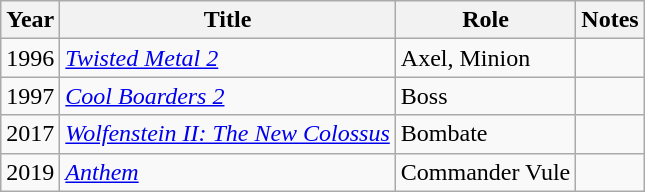<table class="wikitable sortable">
<tr>
<th>Year</th>
<th>Title</th>
<th>Role</th>
<th>Notes</th>
</tr>
<tr>
<td>1996</td>
<td><em><a href='#'>Twisted Metal 2</a></em></td>
<td>Axel, Minion</td>
<td></td>
</tr>
<tr>
<td>1997</td>
<td><em><a href='#'>Cool Boarders 2</a></em></td>
<td>Boss</td>
<td></td>
</tr>
<tr>
<td>2017</td>
<td><em><a href='#'>Wolfenstein II: The New Colossus</a></em></td>
<td>Bombate</td>
<td></td>
</tr>
<tr>
<td>2019</td>
<td><em><a href='#'>Anthem</a></em></td>
<td>Commander Vule</td>
<td></td>
</tr>
</table>
